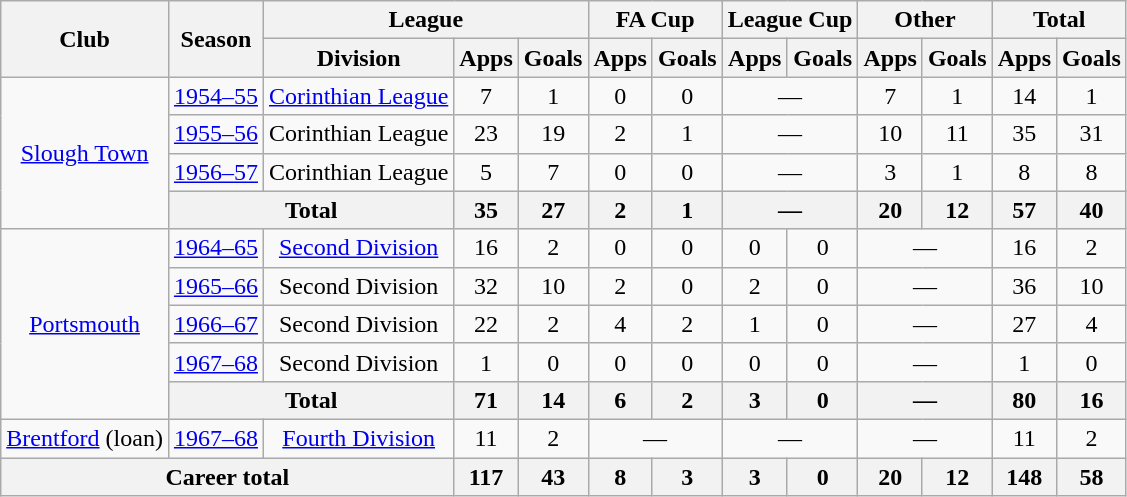<table class="wikitable" style="text-align: center;">
<tr>
<th rowspan="2">Club</th>
<th rowspan="2">Season</th>
<th colspan="3">League</th>
<th colspan="2">FA Cup</th>
<th colspan="2">League Cup</th>
<th colspan="2">Other</th>
<th colspan="2">Total</th>
</tr>
<tr>
<th>Division</th>
<th>Apps</th>
<th>Goals</th>
<th>Apps</th>
<th>Goals</th>
<th>Apps</th>
<th>Goals</th>
<th>Apps</th>
<th>Goals</th>
<th>Apps</th>
<th>Goals</th>
</tr>
<tr>
<td rowspan="4"><a href='#'>Slough Town</a></td>
<td><a href='#'>1954–55</a></td>
<td><a href='#'>Corinthian League</a></td>
<td>7</td>
<td>1</td>
<td>0</td>
<td>0</td>
<td colspan="2">—</td>
<td>7</td>
<td>1</td>
<td>14</td>
<td>1</td>
</tr>
<tr>
<td><a href='#'>1955–56</a></td>
<td>Corinthian League</td>
<td>23</td>
<td>19</td>
<td>2</td>
<td>1</td>
<td colspan="2">—</td>
<td>10</td>
<td>11</td>
<td>35</td>
<td>31</td>
</tr>
<tr>
<td><a href='#'>1956–57</a></td>
<td>Corinthian League</td>
<td>5</td>
<td>7</td>
<td>0</td>
<td>0</td>
<td colspan="2">—</td>
<td>3</td>
<td>1</td>
<td>8</td>
<td>8</td>
</tr>
<tr>
<th colspan="2">Total</th>
<th>35</th>
<th>27</th>
<th>2</th>
<th>1</th>
<th colspan="2">—</th>
<th>20</th>
<th>12</th>
<th>57</th>
<th>40</th>
</tr>
<tr>
<td rowspan="5"><a href='#'>Portsmouth</a></td>
<td><a href='#'>1964–65</a></td>
<td><a href='#'>Second Division</a></td>
<td>16</td>
<td>2</td>
<td>0</td>
<td>0</td>
<td>0</td>
<td>0</td>
<td colspan="2">—</td>
<td>16</td>
<td>2</td>
</tr>
<tr>
<td><a href='#'>1965–66</a></td>
<td>Second Division</td>
<td>32</td>
<td>10</td>
<td>2</td>
<td>0</td>
<td>2</td>
<td>0</td>
<td colspan="2">—</td>
<td>36</td>
<td>10</td>
</tr>
<tr>
<td><a href='#'>1966–67</a></td>
<td>Second Division</td>
<td>22</td>
<td>2</td>
<td>4</td>
<td>2</td>
<td>1</td>
<td>0</td>
<td colspan="2">—</td>
<td>27</td>
<td>4</td>
</tr>
<tr>
<td><a href='#'>1967–68</a></td>
<td>Second Division</td>
<td>1</td>
<td>0</td>
<td>0</td>
<td>0</td>
<td>0</td>
<td>0</td>
<td colspan="2">—</td>
<td>1</td>
<td>0</td>
</tr>
<tr>
<th colspan="2">Total</th>
<th>71</th>
<th>14</th>
<th>6</th>
<th>2</th>
<th>3</th>
<th>0</th>
<th colspan="2">—</th>
<th>80</th>
<th>16</th>
</tr>
<tr>
<td><a href='#'>Brentford</a> (loan)</td>
<td><a href='#'>1967–68</a></td>
<td><a href='#'>Fourth Division</a></td>
<td>11</td>
<td>2</td>
<td colspan="2">—</td>
<td colspan="2">—</td>
<td colspan="2">—</td>
<td>11</td>
<td>2</td>
</tr>
<tr>
<th colspan="3">Career total</th>
<th>117</th>
<th>43</th>
<th>8</th>
<th>3</th>
<th>3</th>
<th>0</th>
<th>20</th>
<th>12</th>
<th>148</th>
<th>58</th>
</tr>
</table>
